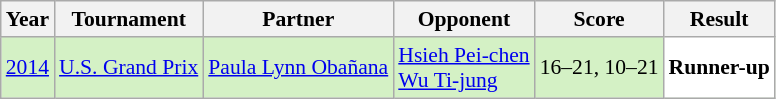<table class="sortable wikitable" style="font-size: 90%;">
<tr>
<th>Year</th>
<th>Tournament</th>
<th>Partner</th>
<th>Opponent</th>
<th>Score</th>
<th>Result</th>
</tr>
<tr style="background:#D4F1C5">
<td align="center"><a href='#'>2014</a></td>
<td align="left"><a href='#'>U.S. Grand Prix</a></td>
<td align="left"> <a href='#'>Paula Lynn Obañana</a></td>
<td align="left"> <a href='#'>Hsieh Pei-chen</a> <br>  <a href='#'>Wu Ti-jung</a></td>
<td align="left">16–21, 10–21</td>
<td style="text-align:left; background:white"> <strong>Runner-up</strong></td>
</tr>
</table>
